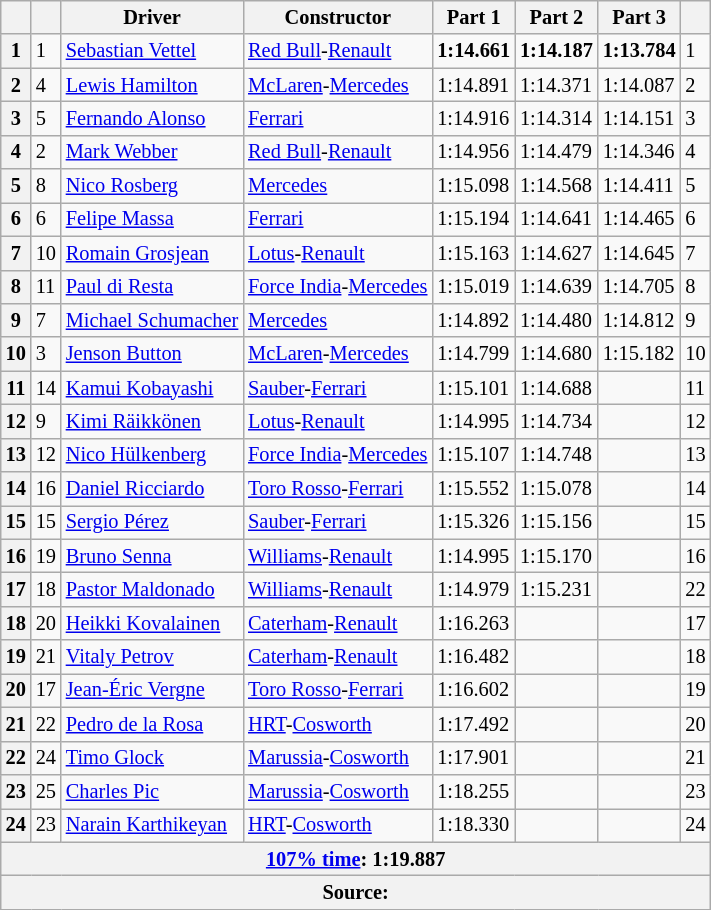<table class="wikitable sortable" style="font-size:85%">
<tr>
<th></th>
<th></th>
<th>Driver</th>
<th>Constructor</th>
<th>Part 1</th>
<th>Part 2</th>
<th>Part 3</th>
<th></th>
</tr>
<tr>
<th>1</th>
<td>1</td>
<td> <a href='#'>Sebastian Vettel</a></td>
<td><a href='#'>Red Bull</a>-<a href='#'>Renault</a></td>
<td><strong>1:14.661</strong></td>
<td><strong>1:14.187</strong></td>
<td><strong>1:13.784</strong></td>
<td>1</td>
</tr>
<tr>
<th>2</th>
<td>4</td>
<td> <a href='#'>Lewis Hamilton</a></td>
<td><a href='#'>McLaren</a>-<a href='#'>Mercedes</a></td>
<td>1:14.891</td>
<td>1:14.371</td>
<td>1:14.087</td>
<td>2</td>
</tr>
<tr>
<th>3</th>
<td>5</td>
<td> <a href='#'>Fernando Alonso</a></td>
<td><a href='#'>Ferrari</a></td>
<td>1:14.916</td>
<td>1:14.314</td>
<td>1:14.151</td>
<td>3</td>
</tr>
<tr>
<th>4</th>
<td>2</td>
<td> <a href='#'>Mark Webber</a></td>
<td><a href='#'>Red Bull</a>-<a href='#'>Renault</a></td>
<td>1:14.956</td>
<td>1:14.479</td>
<td>1:14.346</td>
<td>4</td>
</tr>
<tr>
<th>5</th>
<td>8</td>
<td> <a href='#'>Nico Rosberg</a></td>
<td><a href='#'>Mercedes</a></td>
<td>1:15.098</td>
<td>1:14.568</td>
<td>1:14.411</td>
<td>5</td>
</tr>
<tr>
<th>6</th>
<td>6</td>
<td> <a href='#'>Felipe Massa</a></td>
<td><a href='#'>Ferrari</a></td>
<td>1:15.194</td>
<td>1:14.641</td>
<td>1:14.465</td>
<td>6</td>
</tr>
<tr>
<th>7</th>
<td>10</td>
<td> <a href='#'>Romain Grosjean</a></td>
<td><a href='#'>Lotus</a>-<a href='#'>Renault</a></td>
<td>1:15.163</td>
<td>1:14.627</td>
<td>1:14.645</td>
<td>7</td>
</tr>
<tr>
<th>8</th>
<td>11</td>
<td> <a href='#'>Paul di Resta</a></td>
<td><a href='#'>Force India</a>-<a href='#'>Mercedes</a></td>
<td>1:15.019</td>
<td>1:14.639</td>
<td>1:14.705</td>
<td>8</td>
</tr>
<tr>
<th>9</th>
<td>7</td>
<td> <a href='#'>Michael Schumacher</a></td>
<td><a href='#'>Mercedes</a></td>
<td>1:14.892</td>
<td>1:14.480</td>
<td>1:14.812</td>
<td>9</td>
</tr>
<tr>
<th>10</th>
<td>3</td>
<td> <a href='#'>Jenson Button</a></td>
<td><a href='#'>McLaren</a>-<a href='#'>Mercedes</a></td>
<td>1:14.799</td>
<td>1:14.680</td>
<td>1:15.182</td>
<td>10</td>
</tr>
<tr>
<th>11</th>
<td>14</td>
<td> <a href='#'>Kamui Kobayashi</a></td>
<td><a href='#'>Sauber</a>-<a href='#'>Ferrari</a></td>
<td>1:15.101</td>
<td>1:14.688</td>
<td></td>
<td>11</td>
</tr>
<tr>
<th>12</th>
<td>9</td>
<td> <a href='#'>Kimi Räikkönen</a></td>
<td><a href='#'>Lotus</a>-<a href='#'>Renault</a></td>
<td>1:14.995</td>
<td>1:14.734</td>
<td></td>
<td>12</td>
</tr>
<tr>
<th>13</th>
<td>12</td>
<td> <a href='#'>Nico Hülkenberg</a></td>
<td><a href='#'>Force India</a>-<a href='#'>Mercedes</a></td>
<td>1:15.107</td>
<td>1:14.748</td>
<td></td>
<td>13</td>
</tr>
<tr>
<th>14</th>
<td>16</td>
<td> <a href='#'>Daniel Ricciardo</a></td>
<td><a href='#'>Toro Rosso</a>-<a href='#'>Ferrari</a></td>
<td>1:15.552</td>
<td>1:15.078</td>
<td></td>
<td>14</td>
</tr>
<tr>
<th>15</th>
<td>15</td>
<td> <a href='#'>Sergio Pérez</a></td>
<td><a href='#'>Sauber</a>-<a href='#'>Ferrari</a></td>
<td>1:15.326</td>
<td>1:15.156</td>
<td></td>
<td>15</td>
</tr>
<tr>
<th>16</th>
<td>19</td>
<td> <a href='#'>Bruno Senna</a></td>
<td><a href='#'>Williams</a>-<a href='#'>Renault</a></td>
<td>1:14.995</td>
<td>1:15.170</td>
<td></td>
<td>16</td>
</tr>
<tr>
<th>17</th>
<td>18</td>
<td> <a href='#'>Pastor Maldonado</a></td>
<td><a href='#'>Williams</a>-<a href='#'>Renault</a></td>
<td>1:14.979</td>
<td>1:15.231</td>
<td></td>
<td>22</td>
</tr>
<tr>
<th>18</th>
<td>20</td>
<td> <a href='#'>Heikki Kovalainen</a></td>
<td><a href='#'>Caterham</a>-<a href='#'>Renault</a></td>
<td>1:16.263</td>
<td></td>
<td></td>
<td>17</td>
</tr>
<tr>
<th>19</th>
<td>21</td>
<td> <a href='#'>Vitaly Petrov</a></td>
<td><a href='#'>Caterham</a>-<a href='#'>Renault</a></td>
<td>1:16.482</td>
<td></td>
<td></td>
<td>18</td>
</tr>
<tr>
<th>20</th>
<td>17</td>
<td> <a href='#'>Jean-Éric Vergne</a></td>
<td><a href='#'>Toro Rosso</a>-<a href='#'>Ferrari</a></td>
<td>1:16.602</td>
<td></td>
<td></td>
<td>19</td>
</tr>
<tr>
<th>21</th>
<td>22</td>
<td> <a href='#'>Pedro de la Rosa</a></td>
<td><a href='#'>HRT</a>-<a href='#'>Cosworth</a></td>
<td>1:17.492</td>
<td></td>
<td></td>
<td>20</td>
</tr>
<tr>
<th>22</th>
<td>24</td>
<td> <a href='#'>Timo Glock</a></td>
<td><a href='#'>Marussia</a>-<a href='#'>Cosworth</a></td>
<td>1:17.901</td>
<td></td>
<td></td>
<td>21</td>
</tr>
<tr>
<th>23</th>
<td>25</td>
<td> <a href='#'>Charles Pic</a></td>
<td><a href='#'>Marussia</a>-<a href='#'>Cosworth</a></td>
<td>1:18.255</td>
<td></td>
<td></td>
<td>23</td>
</tr>
<tr>
<th>24</th>
<td>23</td>
<td> <a href='#'>Narain Karthikeyan</a></td>
<td><a href='#'>HRT</a>-<a href='#'>Cosworth</a></td>
<td>1:18.330</td>
<td></td>
<td></td>
<td>24</td>
</tr>
<tr>
<th colspan=8><a href='#'>107% time</a>: 1:19.887</th>
</tr>
<tr>
<th colspan=8>Source:</th>
</tr>
</table>
